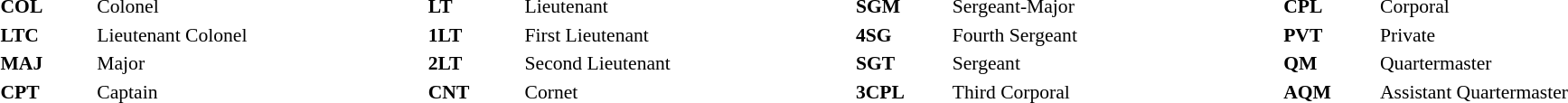<table width="100%" style="text-align:left; font-size:90%">
<tr>
<th scope="col" width="50">COL</th>
<td scope="row" width="180">Colonel</td>
<th scope="col" width="50">LT</th>
<td width="180">Lieutenant</td>
<th scope="col" width="50">SGM</th>
<td width="180">Sergeant-Major</td>
<th scope="col" width="50">CPL</th>
<td width="180">Corporal</td>
</tr>
<tr>
<th>LTC</th>
<td scope="row">Lieutenant Colonel</td>
<th>1LT</th>
<td>First Lieutenant</td>
<th>4SG</th>
<td>Fourth Sergeant</td>
<th>PVT</th>
<td>Private</td>
</tr>
<tr>
<th>MAJ</th>
<td scope="row">Major</td>
<th>2LT</th>
<td>Second Lieutenant</td>
<th>SGT</th>
<td>Sergeant</td>
<th>QM</th>
<td>Quartermaster</td>
</tr>
<tr>
<th>CPT</th>
<td scope="row">Captain</td>
<th>CNT</th>
<td>Cornet</td>
<th>3CPL</th>
<td>Third Corporal</td>
<th>AQM</th>
<td>Assistant Quartermaster</td>
</tr>
<tr>
</tr>
</table>
